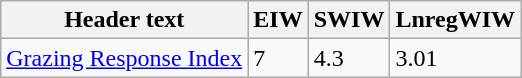<table class="wikitable">
<tr>
<th>Header text</th>
<th>EIW</th>
<th>SWIW</th>
<th>LnregWIW</th>
</tr>
<tr>
<td><a href='#'>Grazing Response Index</a></td>
<td>7</td>
<td>4.3</td>
<td>3.01</td>
</tr>
</table>
